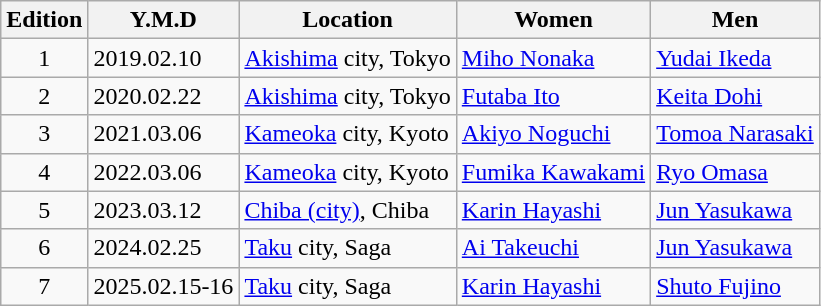<table class="wikitable">
<tr>
<th>Edition</th>
<th>Y.M.D</th>
<th>Location</th>
<th>Women</th>
<th>Men</th>
</tr>
<tr>
<td align="center">1</td>
<td>2019.02.10</td>
<td><a href='#'>Akishima</a> city, Tokyo</td>
<td><a href='#'>Miho Nonaka</a></td>
<td><a href='#'>Yudai Ikeda</a></td>
</tr>
<tr>
<td align="center">2</td>
<td>2020.02.22</td>
<td><a href='#'>Akishima</a> city, Tokyo</td>
<td><a href='#'>Futaba Ito</a></td>
<td><a href='#'>Keita Dohi</a></td>
</tr>
<tr>
<td align="center">3</td>
<td>2021.03.06</td>
<td><a href='#'>Kameoka</a> city, Kyoto</td>
<td><a href='#'>Akiyo Noguchi</a></td>
<td><a href='#'>Tomoa Narasaki</a></td>
</tr>
<tr>
<td align="center">4</td>
<td>2022.03.06</td>
<td><a href='#'>Kameoka</a> city, Kyoto</td>
<td><a href='#'>Fumika Kawakami</a></td>
<td><a href='#'>Ryo Omasa</a></td>
</tr>
<tr>
<td align="center">5</td>
<td>2023.03.12</td>
<td><a href='#'>Chiba (city)</a>, Chiba</td>
<td><a href='#'>Karin Hayashi</a></td>
<td><a href='#'>Jun Yasukawa</a></td>
</tr>
<tr>
<td align="center">6</td>
<td>2024.02.25</td>
<td><a href='#'>Taku</a> city, Saga</td>
<td><a href='#'>Ai Takeuchi</a></td>
<td><a href='#'>Jun Yasukawa</a></td>
</tr>
<tr>
<td align="center">7</td>
<td>2025.02.15-16</td>
<td><a href='#'>Taku</a> city, Saga</td>
<td><a href='#'>Karin Hayashi</a></td>
<td><a href='#'>Shuto Fujino</a></td>
</tr>
</table>
